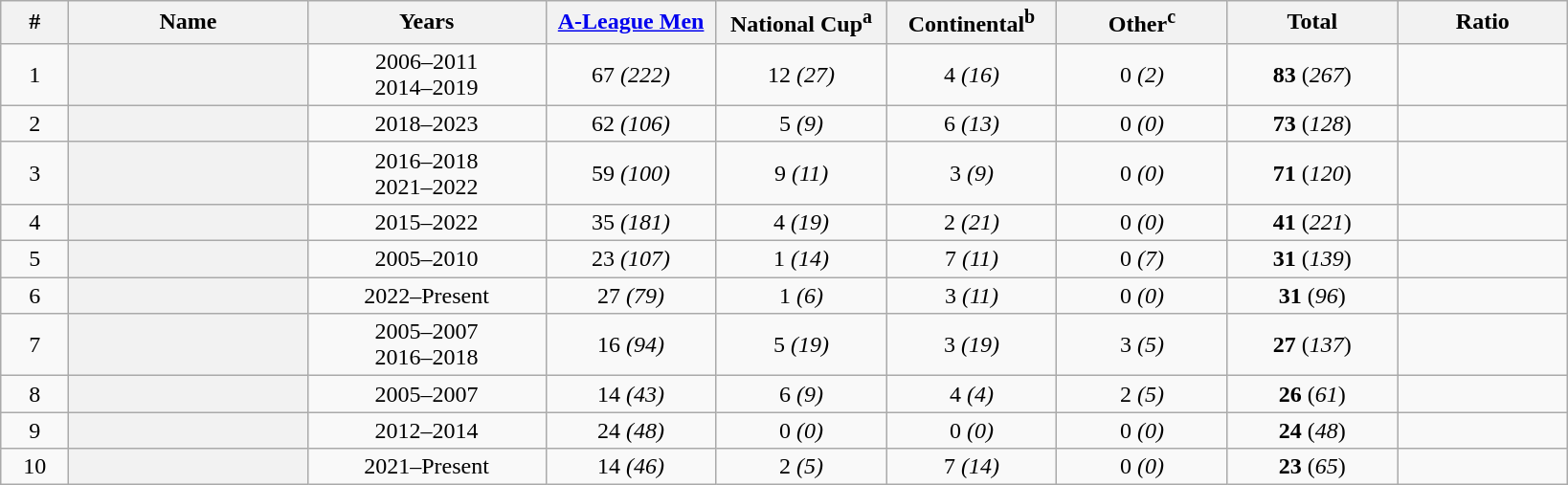<table class="sortable wikitable plainrowheaders"  style="text-align: center;">
<tr>
<th scope="col" style="width:4%;">#</th>
<th scope="col" style="width:14%;">Name</th>
<th scope="col" style="width:14%;">Years</th>
<th scope="col" style="width:10%;"><a href='#'>A-League Men</a></th>
<th scope="col" style="width:10%;">National Cup<sup>a</sup></th>
<th scope="col" style="width:10%;">Continental<sup>b</sup></th>
<th scope="col" style="width:10%;">Other<sup>c</sup></th>
<th scope="col" style="width:10%;">Total</th>
<th scope="col" style="width:10%;">Ratio</th>
</tr>
<tr>
<td>1</td>
<th scope="row"> </th>
<td>2006–2011<br>2014–2019</td>
<td>67 <em>(222)</em></td>
<td>12 <em>(27)</em></td>
<td>4 <em>(16)</em></td>
<td>0 <em>(2)</em></td>
<td><strong>83</strong> (<em>267</em>)</td>
<td></td>
</tr>
<tr>
<td>2</td>
<th scope="row"> </th>
<td>2018–2023</td>
<td>62 <em>(106)</em></td>
<td>5 <em>(9)</em></td>
<td>6 <em>(13)</em></td>
<td>0 <em>(0)</em></td>
<td><strong>73</strong> (<em>128</em>)</td>
<td></td>
</tr>
<tr>
<td>3</td>
<th scope="row"> </th>
<td>2016–2018<br>2021–2022</td>
<td>59 <em>(100)</em></td>
<td>9 <em>(11)</em></td>
<td>3 <em>(9)</em></td>
<td>0 <em>(0)</em></td>
<td><strong>71</strong> (<em>120</em>)</td>
<td></td>
</tr>
<tr>
<td>4</td>
<th scope="row"> </th>
<td>2015–2022</td>
<td>35 <em>(181)</em></td>
<td>4 <em>(19)</em></td>
<td>2 <em>(21)</em></td>
<td>0 <em>(0)</em></td>
<td><strong>41</strong> (<em>221</em>)</td>
<td></td>
</tr>
<tr>
<td>5</td>
<th scope="row"> </th>
<td>2005–2010</td>
<td>23 <em>(107)</em></td>
<td>1 <em>(14)</em></td>
<td>7 <em>(11)</em></td>
<td>0 <em>(7)</em></td>
<td><strong>31</strong> (<em>139</em>)</td>
<td></td>
</tr>
<tr>
<td>6</td>
<th scope="row"> <strong></strong></th>
<td>2022–Present</td>
<td>27 <em>(79)</em></td>
<td>1 <em>(6)</em></td>
<td>3 <em>(11)</em></td>
<td>0 <em>(0)</em></td>
<td><strong>31</strong> (<em>96</em>)</td>
<td></td>
</tr>
<tr>
<td>7</td>
<th scope="row"> </th>
<td>2005–2007<br>2016–2018</td>
<td>16 <em>(94)</em></td>
<td>5 <em>(19)</em></td>
<td>3 <em>(19)</em></td>
<td>3 <em>(5)</em></td>
<td><strong>27</strong> (<em>137</em>)</td>
<td></td>
</tr>
<tr>
<td>8</td>
<th scope="row"> </th>
<td>2005–2007</td>
<td>14 <em>(43)</em></td>
<td>6 <em>(9)</em></td>
<td>4 <em>(4)</em></td>
<td>2 <em>(5)</em></td>
<td><strong>26</strong> (<em>61</em>)</td>
<td></td>
</tr>
<tr>
<td>9</td>
<th scope="row"> </th>
<td>2012–2014</td>
<td>24 <em>(48)</em></td>
<td>0 <em>(0)</em></td>
<td>0 <em>(0)</em></td>
<td>0 <em>(0)</em></td>
<td><strong>24</strong> (<em>48</em>)</td>
<td></td>
</tr>
<tr>
<td>10</td>
<th scope="row"> <strong></strong></th>
<td>2021–Present</td>
<td>14 <em>(46)</em></td>
<td>2 <em>(5)</em></td>
<td>7 <em>(14)</em></td>
<td>0 <em>(0)</em></td>
<td><strong>23</strong> (<em>65</em>)</td>
<td></td>
</tr>
</table>
